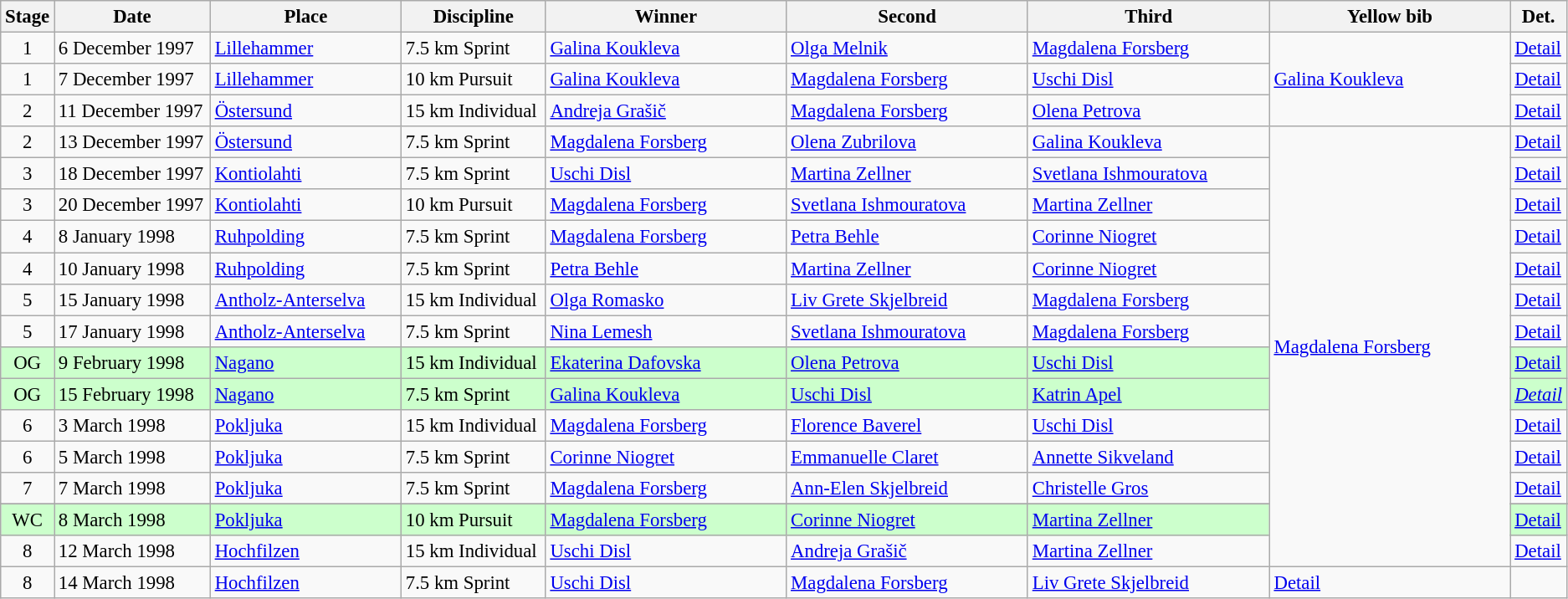<table class="wikitable" style="font-size:95%;">
<tr>
<th width="10">Stage</th>
<th width="120">Date</th>
<th width="148">Place</th>
<th width="110">Discipline</th>
<th width="190">Winner</th>
<th width="190">Second</th>
<th width="190">Third</th>
<th width="190">Yellow bib <br> </th>
<th width="8">Det.</th>
</tr>
<tr>
<td align=center>1</td>
<td>6 December 1997</td>
<td> <a href='#'>Lillehammer</a></td>
<td>7.5 km Sprint</td>
<td> <a href='#'>Galina Koukleva</a></td>
<td> <a href='#'>Olga Melnik</a></td>
<td> <a href='#'>Magdalena Forsberg</a></td>
<td rowspan="3"> <a href='#'>Galina Koukleva</a></td>
<td><a href='#'>Detail</a></td>
</tr>
<tr>
<td align=center>1</td>
<td>7 December 1997</td>
<td> <a href='#'>Lillehammer</a></td>
<td>10 km Pursuit</td>
<td> <a href='#'>Galina Koukleva</a></td>
<td> <a href='#'>Magdalena Forsberg</a></td>
<td> <a href='#'>Uschi Disl</a></td>
<td><a href='#'>Detail</a></td>
</tr>
<tr>
<td align=center>2</td>
<td>11 December 1997</td>
<td> <a href='#'>Östersund</a></td>
<td>15 km Individual</td>
<td> <a href='#'>Andreja Grašič</a></td>
<td> <a href='#'>Magdalena Forsberg</a></td>
<td> <a href='#'>Olena Petrova</a></td>
<td><a href='#'>Detail</a></td>
</tr>
<tr>
<td align=center>2</td>
<td>13 December 1997</td>
<td> <a href='#'>Östersund</a></td>
<td>7.5 km Sprint</td>
<td> <a href='#'>Magdalena Forsberg</a></td>
<td> <a href='#'>Olena Zubrilova</a></td>
<td> <a href='#'>Galina Koukleva</a></td>
<td rowspan="15"> <a href='#'>Magdalena Forsberg</a></td>
<td><a href='#'>Detail</a></td>
</tr>
<tr>
<td align=center>3</td>
<td>18 December 1997</td>
<td> <a href='#'>Kontiolahti</a></td>
<td>7.5 km Sprint</td>
<td> <a href='#'>Uschi Disl</a></td>
<td> <a href='#'>Martina Zellner</a></td>
<td> <a href='#'>Svetlana Ishmouratova</a></td>
<td><a href='#'>Detail</a></td>
</tr>
<tr>
<td align=center>3</td>
<td>20 December 1997</td>
<td> <a href='#'>Kontiolahti</a></td>
<td>10 km Pursuit</td>
<td> <a href='#'>Magdalena Forsberg</a></td>
<td> <a href='#'>Svetlana Ishmouratova</a></td>
<td> <a href='#'>Martina Zellner</a></td>
<td><a href='#'>Detail</a></td>
</tr>
<tr>
<td align=center>4</td>
<td>8 January 1998</td>
<td> <a href='#'>Ruhpolding</a></td>
<td>7.5 km Sprint</td>
<td> <a href='#'>Magdalena Forsberg</a></td>
<td> <a href='#'>Petra Behle</a></td>
<td> <a href='#'>Corinne Niogret</a></td>
<td><a href='#'>Detail</a></td>
</tr>
<tr>
<td align=center>4</td>
<td>10 January 1998</td>
<td> <a href='#'>Ruhpolding</a></td>
<td>7.5 km Sprint</td>
<td> <a href='#'>Petra Behle</a></td>
<td> <a href='#'>Martina Zellner</a></td>
<td> <a href='#'>Corinne Niogret</a></td>
<td><a href='#'>Detail</a></td>
</tr>
<tr>
<td align=center>5</td>
<td>15 January 1998</td>
<td> <a href='#'>Antholz-Anterselva</a></td>
<td>15 km Individual</td>
<td> <a href='#'>Olga Romasko</a></td>
<td> <a href='#'>Liv Grete Skjelbreid</a></td>
<td> <a href='#'>Magdalena Forsberg</a></td>
<td><a href='#'>Detail</a></td>
</tr>
<tr>
<td align=center>5</td>
<td>17 January 1998</td>
<td> <a href='#'>Antholz-Anterselva</a></td>
<td>7.5 km Sprint</td>
<td> <a href='#'>Nina Lemesh</a></td>
<td> <a href='#'>Svetlana Ishmouratova</a></td>
<td> <a href='#'>Magdalena Forsberg</a></td>
<td><a href='#'>Detail</a></td>
</tr>
<tr style="background:#CCFFCC">
<td align=center>OG</td>
<td>9 February 1998</td>
<td> <a href='#'>Nagano</a></td>
<td>15 km Individual</td>
<td> <a href='#'>Ekaterina Dafovska</a></td>
<td> <a href='#'>Olena Petrova</a></td>
<td> <a href='#'>Uschi Disl</a></td>
<td><a href='#'>Detail</a></td>
</tr>
<tr style="background:#CCFFCC">
<td align=center>OG</td>
<td>15 February 1998</td>
<td> <a href='#'>Nagano</a></td>
<td>7.5 km Sprint</td>
<td> <a href='#'>Galina Koukleva</a></td>
<td> <a href='#'>Uschi Disl</a></td>
<td> <a href='#'>Katrin Apel</a></td>
<td><em><a href='#'>Detail</a></em></td>
</tr>
<tr>
<td align=center>6</td>
<td>3 March 1998</td>
<td> <a href='#'>Pokljuka</a></td>
<td>15 km Individual</td>
<td> <a href='#'>Magdalena Forsberg</a></td>
<td> <a href='#'>Florence Baverel</a></td>
<td> <a href='#'>Uschi Disl</a></td>
<td><a href='#'>Detail</a></td>
</tr>
<tr>
<td align=center>6</td>
<td>5 March 1998</td>
<td> <a href='#'>Pokljuka</a></td>
<td>7.5 km Sprint</td>
<td> <a href='#'>Corinne Niogret</a></td>
<td> <a href='#'>Emmanuelle Claret</a></td>
<td> <a href='#'>Annette Sikveland</a></td>
<td><a href='#'>Detail</a></td>
</tr>
<tr>
<td align=center>7</td>
<td>7 March 1998</td>
<td> <a href='#'>Pokljuka</a></td>
<td>7.5 km Sprint</td>
<td> <a href='#'>Magdalena Forsberg</a></td>
<td> <a href='#'>Ann-Elen Skjelbreid</a></td>
<td> <a href='#'>Christelle Gros</a></td>
<td><a href='#'>Detail</a></td>
</tr>
<tr>
</tr>
<tr style="background:#CCFFCC">
<td align=center>WC</td>
<td>8 March 1998</td>
<td> <a href='#'>Pokljuka</a></td>
<td>10 km Pursuit</td>
<td> <a href='#'>Magdalena Forsberg</a></td>
<td> <a href='#'>Corinne Niogret</a></td>
<td> <a href='#'>Martina Zellner</a></td>
<td><a href='#'>Detail</a></td>
</tr>
<tr>
<td align=center>8</td>
<td>12 March 1998</td>
<td> <a href='#'>Hochfilzen</a></td>
<td>15 km Individual</td>
<td> <a href='#'>Uschi Disl</a></td>
<td> <a href='#'>Andreja Grašič</a></td>
<td> <a href='#'>Martina Zellner</a></td>
<td><a href='#'>Detail</a></td>
</tr>
<tr>
<td align=center>8</td>
<td>14 March 1998</td>
<td> <a href='#'>Hochfilzen</a></td>
<td>7.5 km Sprint</td>
<td> <a href='#'>Uschi Disl</a></td>
<td> <a href='#'>Magdalena Forsberg</a></td>
<td> <a href='#'>Liv Grete Skjelbreid</a></td>
<td><a href='#'>Detail</a></td>
</tr>
</table>
